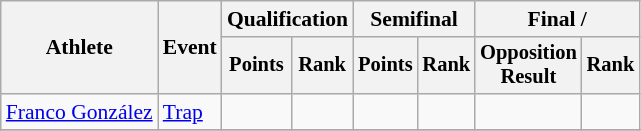<table class=wikitable style=font-size:90%;text-align:center>
<tr>
<th rowspan=2>Athlete</th>
<th rowspan=2>Event</th>
<th colspan=2>Qualification</th>
<th colspan=2>Semifinal</th>
<th colspan=2>Final / </th>
</tr>
<tr style=font-size:95%>
<th>Points</th>
<th>Rank</th>
<th>Points</th>
<th>Rank</th>
<th>Opposition<br>Result</th>
<th>Rank</th>
</tr>
<tr>
<td align=left><a href='#'>Franco González</a></td>
<td align=left><a href='#'>Trap</a></td>
<td></td>
<td></td>
<td></td>
<td></td>
<td></td>
<td></td>
</tr>
<tr>
</tr>
</table>
